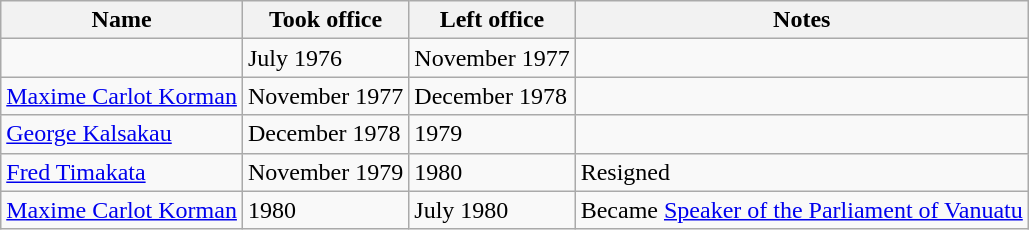<table class=wikitable>
<tr>
<th>Name</th>
<th>Took office</th>
<th>Left office</th>
<th>Notes</th>
</tr>
<tr>
<td></td>
<td>July 1976</td>
<td>November 1977</td>
<td></td>
</tr>
<tr>
<td><a href='#'>Maxime Carlot Korman</a></td>
<td>November 1977</td>
<td>December 1978</td>
<td></td>
</tr>
<tr>
<td><a href='#'>George Kalsakau</a></td>
<td>December 1978</td>
<td>1979</td>
<td></td>
</tr>
<tr>
<td><a href='#'>Fred Timakata</a></td>
<td>November 1979</td>
<td>1980</td>
<td>Resigned</td>
</tr>
<tr>
<td><a href='#'>Maxime Carlot Korman</a></td>
<td>1980</td>
<td>July 1980</td>
<td>Became <a href='#'>Speaker of the Parliament of Vanuatu</a></td>
</tr>
</table>
